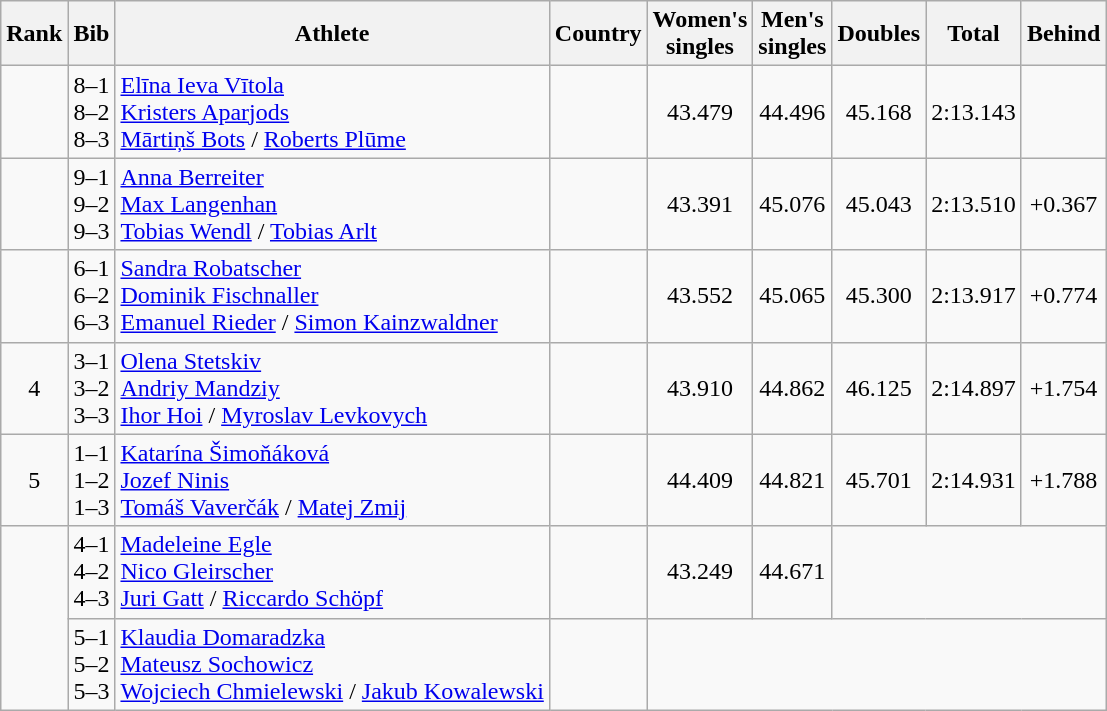<table class="wikitable sortable" style="text-align:center;">
<tr>
<th>Rank</th>
<th>Bib</th>
<th>Athlete</th>
<th>Country</th>
<th>Women's<br>singles</th>
<th>Men's<br>singles</th>
<th>Doubles</th>
<th>Total</th>
<th>Behind</th>
</tr>
<tr>
<td></td>
<td>8–1<br>8–2<br>8–3</td>
<td align=left><a href='#'>Elīna Ieva Vītola</a><br><a href='#'>Kristers Aparjods</a><br><a href='#'>Mārtiņš Bots</a> / <a href='#'>Roberts Plūme</a></td>
<td align=left></td>
<td>43.479</td>
<td>44.496</td>
<td>45.168</td>
<td>2:13.143</td>
<td></td>
</tr>
<tr>
<td></td>
<td>9–1<br>9–2<br>9–3</td>
<td align=left><a href='#'>Anna Berreiter</a><br><a href='#'>Max Langenhan</a><br><a href='#'>Tobias Wendl</a> / <a href='#'>Tobias Arlt</a></td>
<td align=left></td>
<td>43.391</td>
<td>45.076</td>
<td>45.043</td>
<td>2:13.510</td>
<td>+0.367</td>
</tr>
<tr>
<td></td>
<td>6–1<br>6–2<br>6–3</td>
<td align=left><a href='#'>Sandra Robatscher</a><br><a href='#'>Dominik Fischnaller</a><br><a href='#'>Emanuel Rieder</a> / <a href='#'>Simon Kainzwaldner</a></td>
<td align=left></td>
<td>43.552</td>
<td>45.065</td>
<td>45.300</td>
<td>2:13.917</td>
<td>+0.774</td>
</tr>
<tr>
<td>4</td>
<td>3–1<br>3–2<br>3–3</td>
<td align=left><a href='#'>Olena Stetskiv</a><br><a href='#'>Andriy Mandziy</a><br><a href='#'>Ihor Hoi</a> / <a href='#'>Myroslav Levkovych</a></td>
<td align=left></td>
<td>43.910</td>
<td>44.862</td>
<td>46.125</td>
<td>2:14.897</td>
<td>+1.754</td>
</tr>
<tr>
<td>5</td>
<td>1–1<br>1–2<br>1–3</td>
<td align=left><a href='#'>Katarína Šimoňáková</a><br><a href='#'>Jozef Ninis</a><br><a href='#'>Tomáš Vaverčák</a> / <a href='#'>Matej Zmij</a></td>
<td align=left></td>
<td>44.409</td>
<td>44.821</td>
<td>45.701</td>
<td>2:14.931</td>
<td>+1.788</td>
</tr>
<tr>
<td rowspan=2></td>
<td>4–1<br>4–2<br>4–3</td>
<td align=left><a href='#'>Madeleine Egle</a><br><a href='#'>Nico Gleirscher</a><br><a href='#'>Juri Gatt</a> / <a href='#'>Riccardo Schöpf</a></td>
<td align=left></td>
<td>43.249</td>
<td>44.671</td>
<td colspan=3></td>
</tr>
<tr>
<td>5–1<br>5–2<br>5–3</td>
<td align=left><a href='#'>Klaudia Domaradzka</a><br><a href='#'>Mateusz Sochowicz</a><br><a href='#'>Wojciech Chmielewski</a> / <a href='#'>Jakub Kowalewski</a></td>
<td align=left></td>
<td colspan=5></td>
</tr>
</table>
